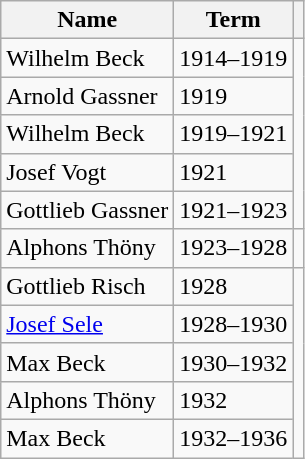<table class="wikitable">
<tr>
<th>Name</th>
<th>Term</th>
<th></th>
</tr>
<tr>
<td>Wilhelm Beck</td>
<td>1914–1919</td>
<td rowspan="5"></td>
</tr>
<tr>
<td>Arnold Gassner</td>
<td>1919</td>
</tr>
<tr>
<td>Wilhelm Beck</td>
<td>1919–1921</td>
</tr>
<tr>
<td>Josef Vogt</td>
<td>1921</td>
</tr>
<tr>
<td>Gottlieb Gassner</td>
<td>1921–1923</td>
</tr>
<tr>
<td>Alphons Thöny</td>
<td>1923–1928</td>
<td></td>
</tr>
<tr>
<td>Gottlieb Risch</td>
<td>1928</td>
<td rowspan="5"></td>
</tr>
<tr>
<td><a href='#'>Josef Sele</a></td>
<td>1928–1930</td>
</tr>
<tr>
<td>Max Beck</td>
<td>1930–1932</td>
</tr>
<tr>
<td>Alphons Thöny</td>
<td>1932</td>
</tr>
<tr>
<td>Max Beck</td>
<td>1932–1936</td>
</tr>
</table>
